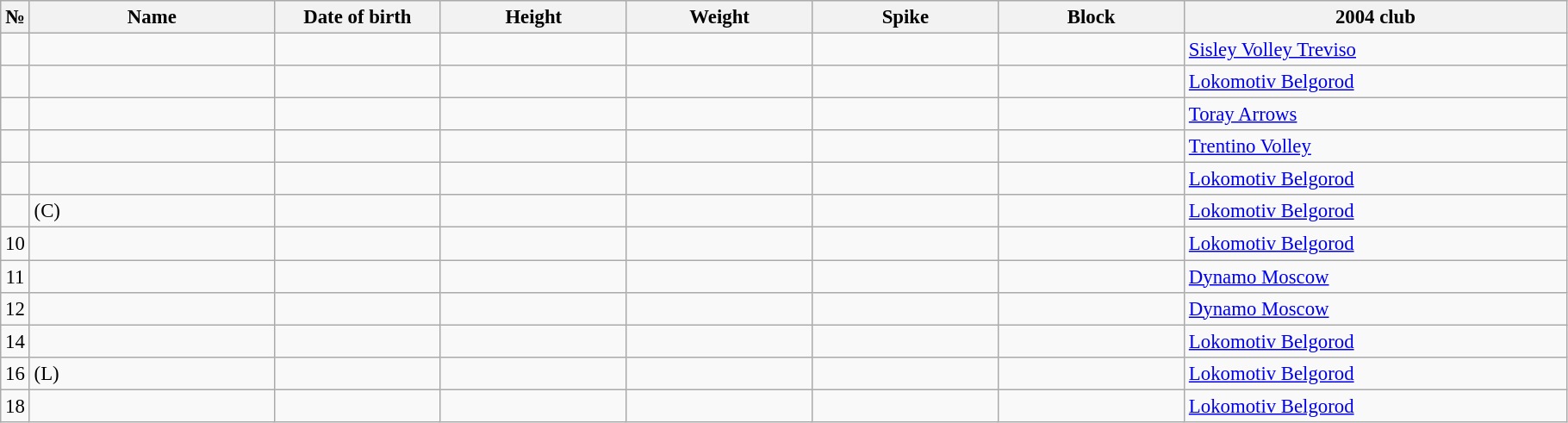<table class="wikitable sortable" style="font-size:95%; text-align:center;">
<tr>
<th>№</th>
<th style="width:12em">Name</th>
<th style="width:8em">Date of birth</th>
<th style="width:9em">Height</th>
<th style="width:9em">Weight</th>
<th style="width:9em">Spike</th>
<th style="width:9em">Block</th>
<th style="width:19em">2004 club</th>
</tr>
<tr>
<td></td>
<td style="text-align:left;"></td>
<td style="text-align:right;"></td>
<td></td>
<td></td>
<td></td>
<td></td>
<td style="text-align:left;"> <a href='#'>Sisley Volley Treviso</a></td>
</tr>
<tr>
<td></td>
<td style="text-align:left;"></td>
<td style="text-align:right;"></td>
<td></td>
<td></td>
<td></td>
<td></td>
<td style="text-align:left;"> <a href='#'>Lokomotiv Belgorod</a></td>
</tr>
<tr>
<td></td>
<td style="text-align:left;"></td>
<td style="text-align:right;"></td>
<td></td>
<td></td>
<td></td>
<td></td>
<td style="text-align:left;"> <a href='#'>Toray Arrows</a></td>
</tr>
<tr>
<td></td>
<td style="text-align:left;"></td>
<td style="text-align:right;"></td>
<td></td>
<td></td>
<td></td>
<td></td>
<td style="text-align:left;"> <a href='#'>Trentino Volley</a></td>
</tr>
<tr>
<td></td>
<td style="text-align:left;"></td>
<td style="text-align:right;"></td>
<td></td>
<td></td>
<td></td>
<td></td>
<td style="text-align:left;"> <a href='#'>Lokomotiv Belgorod</a></td>
</tr>
<tr>
<td></td>
<td style="text-align:left;"> (C)</td>
<td style="text-align:right;"></td>
<td></td>
<td></td>
<td></td>
<td></td>
<td style="text-align:left;"> <a href='#'>Lokomotiv Belgorod</a></td>
</tr>
<tr>
<td>10</td>
<td style="text-align:left;"></td>
<td style="text-align:right;"></td>
<td></td>
<td></td>
<td></td>
<td></td>
<td style="text-align:left;"> <a href='#'>Lokomotiv Belgorod</a></td>
</tr>
<tr>
<td>11</td>
<td style="text-align:left;"></td>
<td style="text-align:right;"></td>
<td></td>
<td></td>
<td></td>
<td></td>
<td style="text-align:left;"> <a href='#'>Dynamo Moscow</a></td>
</tr>
<tr>
<td>12</td>
<td style="text-align:left;"></td>
<td style="text-align:right;"></td>
<td></td>
<td></td>
<td></td>
<td></td>
<td style="text-align:left;"> <a href='#'>Dynamo Moscow</a></td>
</tr>
<tr>
<td>14</td>
<td style="text-align:left;"></td>
<td style="text-align:right;"></td>
<td></td>
<td></td>
<td></td>
<td></td>
<td style="text-align:left;"> <a href='#'>Lokomotiv Belgorod</a></td>
</tr>
<tr>
<td>16</td>
<td style="text-align:left;"> (L)</td>
<td style="text-align:right;"></td>
<td></td>
<td></td>
<td></td>
<td></td>
<td style="text-align:left;"> <a href='#'>Lokomotiv Belgorod</a></td>
</tr>
<tr>
<td>18</td>
<td style="text-align:left;"></td>
<td style="text-align:right;"></td>
<td></td>
<td></td>
<td></td>
<td></td>
<td style="text-align:left;"> <a href='#'>Lokomotiv Belgorod</a></td>
</tr>
</table>
